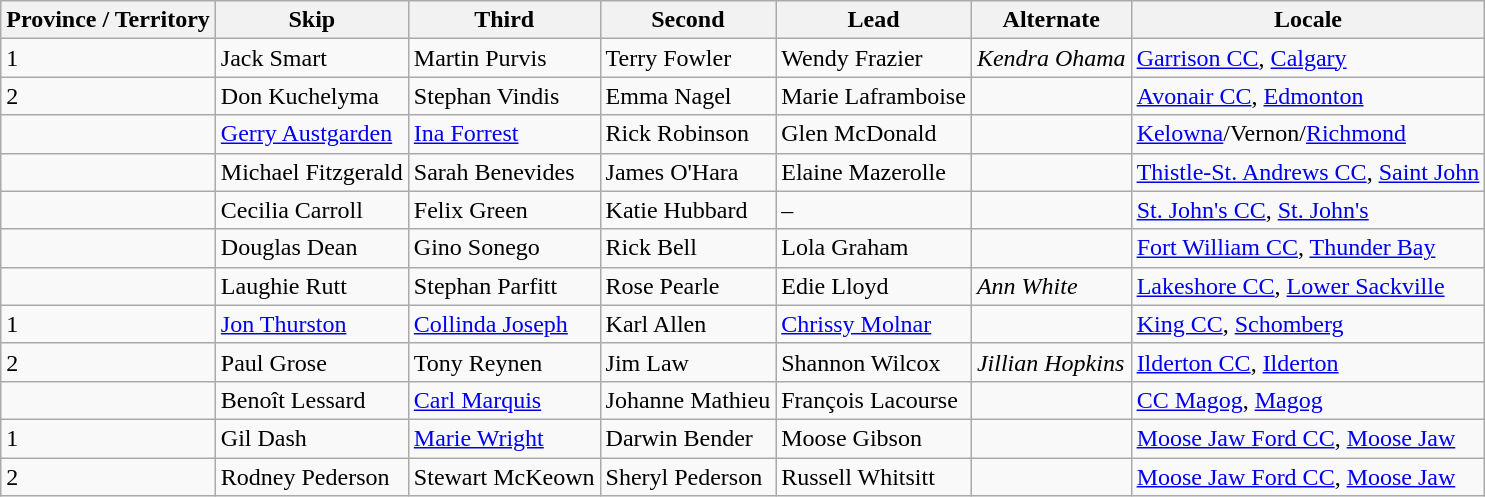<table class="wikitable">
<tr>
<th scope="col">Province / Territory</th>
<th scope="col">Skip</th>
<th scope="col">Third</th>
<th scope="col">Second</th>
<th scope="col">Lead</th>
<th scope="col">Alternate</th>
<th scope="col">Locale</th>
</tr>
<tr>
<td> 1</td>
<td>Jack Smart</td>
<td>Martin Purvis</td>
<td>Terry Fowler</td>
<td>Wendy Frazier</td>
<td><em>Kendra Ohama</em></td>
<td><a href='#'>Garrison CC</a>, <a href='#'>Calgary</a></td>
</tr>
<tr>
<td> 2</td>
<td>Don Kuchelyma</td>
<td>Stephan Vindis</td>
<td>Emma Nagel</td>
<td>Marie Laframboise</td>
<td></td>
<td><a href='#'>Avonair CC</a>, <a href='#'>Edmonton</a></td>
</tr>
<tr>
<td></td>
<td><a href='#'>Gerry Austgarden</a></td>
<td><a href='#'>Ina Forrest</a></td>
<td>Rick Robinson</td>
<td>Glen McDonald</td>
<td></td>
<td><a href='#'>Kelowna</a>/Vernon/<a href='#'>Richmond</a></td>
</tr>
<tr>
<td></td>
<td>Michael Fitzgerald</td>
<td>Sarah Benevides</td>
<td>James O'Hara</td>
<td>Elaine Mazerolle</td>
<td></td>
<td><a href='#'>Thistle-St. Andrews CC</a>, <a href='#'>Saint John</a></td>
</tr>
<tr>
<td></td>
<td>Cecilia Carroll</td>
<td>Felix Green</td>
<td>Katie Hubbard</td>
<td>–</td>
<td></td>
<td><a href='#'>St. John's CC</a>, <a href='#'>St. John's</a></td>
</tr>
<tr>
<td></td>
<td>Douglas Dean</td>
<td>Gino Sonego</td>
<td>Rick Bell</td>
<td>Lola Graham</td>
<td></td>
<td><a href='#'>Fort William CC</a>, <a href='#'>Thunder Bay</a></td>
</tr>
<tr>
<td></td>
<td>Laughie Rutt</td>
<td>Stephan Parfitt</td>
<td>Rose Pearle</td>
<td>Edie Lloyd</td>
<td><em>Ann White</em></td>
<td><a href='#'>Lakeshore CC</a>, <a href='#'>Lower Sackville</a></td>
</tr>
<tr>
<td> 1</td>
<td><a href='#'>Jon Thurston</a></td>
<td><a href='#'>Collinda Joseph</a></td>
<td>Karl Allen</td>
<td><a href='#'>Chrissy Molnar</a></td>
<td></td>
<td><a href='#'>King CC</a>, <a href='#'>Schomberg</a></td>
</tr>
<tr>
<td> 2</td>
<td>Paul Grose</td>
<td>Tony Reynen</td>
<td>Jim Law</td>
<td>Shannon Wilcox</td>
<td><em>Jillian Hopkins</em></td>
<td><a href='#'>Ilderton CC</a>, <a href='#'>Ilderton</a></td>
</tr>
<tr>
<td></td>
<td>Benoît Lessard</td>
<td><a href='#'>Carl Marquis</a></td>
<td>Johanne Mathieu</td>
<td>François Lacourse</td>
<td></td>
<td><a href='#'>CC Magog</a>, <a href='#'>Magog</a></td>
</tr>
<tr>
<td> 1</td>
<td>Gil Dash</td>
<td><a href='#'>Marie Wright</a></td>
<td>Darwin Bender</td>
<td>Moose Gibson</td>
<td></td>
<td><a href='#'>Moose Jaw Ford CC</a>, <a href='#'>Moose Jaw</a></td>
</tr>
<tr>
<td> 2</td>
<td>Rodney Pederson</td>
<td>Stewart McKeown</td>
<td>Sheryl Pederson</td>
<td>Russell Whitsitt</td>
<td></td>
<td><a href='#'>Moose Jaw Ford CC</a>, <a href='#'>Moose Jaw</a></td>
</tr>
</table>
